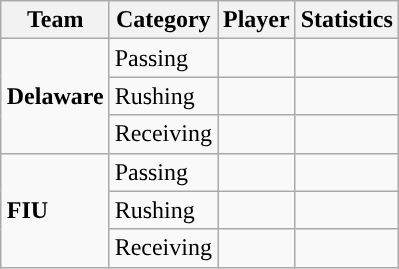<table class="wikitable" style="float: right;">
<tr>
<th>Team</th>
<th>Category</th>
<th>Player</th>
<th>Statistics</th>
</tr>
<tr>
<td rowspan=3><strong>Delaware</strong></td>
<td>Passing</td>
<td></td>
<td></td>
</tr>
<tr>
<td>Rushing</td>
<td></td>
<td></td>
</tr>
<tr>
<td>Receiving</td>
<td></td>
<td></td>
</tr>
<tr>
<td rowspan=3><strong>FIU</strong></td>
<td>Passing</td>
<td></td>
<td></td>
</tr>
<tr>
<td>Rushing</td>
<td></td>
<td></td>
</tr>
<tr>
<td>Receiving</td>
<td></td>
<td></td>
</tr>
</table>
